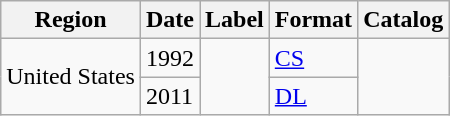<table class="wikitable">
<tr>
<th>Region</th>
<th>Date</th>
<th>Label</th>
<th>Format</th>
<th>Catalog</th>
</tr>
<tr>
<td rowspan="2">United States</td>
<td>1992</td>
<td rowspan="2"></td>
<td><a href='#'>CS</a></td>
<td rowspan="2"></td>
</tr>
<tr>
<td>2011</td>
<td><a href='#'>DL</a></td>
</tr>
</table>
